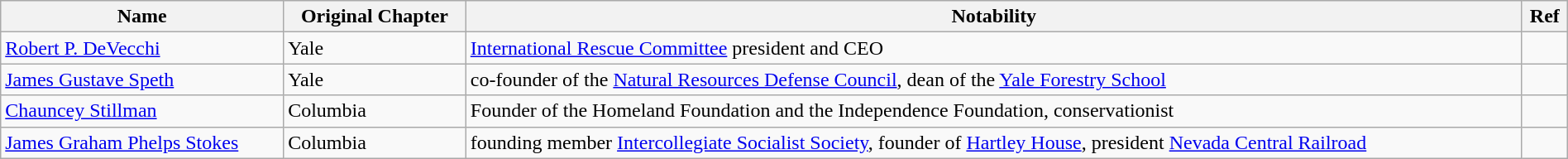<table class="sortable wikitable" style="width:100%;">
<tr>
<th>Name</th>
<th>Original Chapter</th>
<th>Notability</th>
<th>Ref</th>
</tr>
<tr>
<td><a href='#'>Robert P. DeVecchi</a></td>
<td>Yale</td>
<td><a href='#'>International Rescue Committee</a> president and CEO</td>
<td></td>
</tr>
<tr>
<td><a href='#'>James Gustave Speth</a></td>
<td>Yale</td>
<td>co-founder of the <a href='#'>Natural Resources Defense Council</a>, dean of the <a href='#'>Yale Forestry School</a></td>
<td></td>
</tr>
<tr>
<td><a href='#'>Chauncey Stillman</a></td>
<td>Columbia</td>
<td>Founder of the Homeland Foundation and the Independence Foundation, conservationist</td>
<td></td>
</tr>
<tr>
<td><a href='#'>James Graham Phelps Stokes</a></td>
<td>Columbia</td>
<td>founding member <a href='#'>Intercollegiate Socialist Society</a>, founder of <a href='#'>Hartley House</a>, president <a href='#'>Nevada Central Railroad</a></td>
<td></td>
</tr>
</table>
